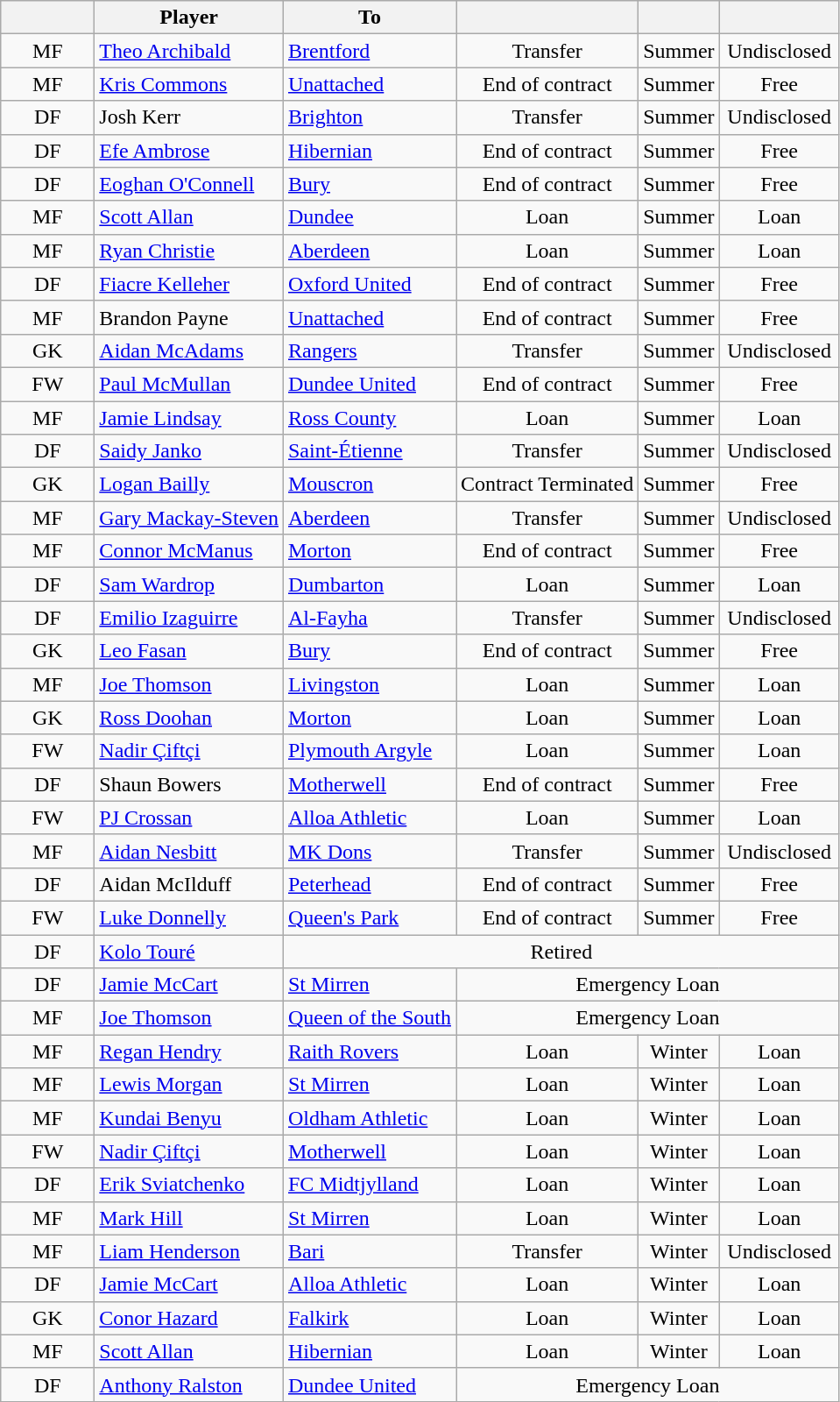<table class="wikitable" style="text-align:center;">
<tr>
<th style="width:64px;"></th>
<th>Player</th>
<th>To</th>
<th></th>
<th></th>
<th style="width:84px;"></th>
</tr>
<tr>
<td>MF</td>
<td align="left"> <a href='#'>Theo Archibald</a></td>
<td style="text-align:left"> <a href='#'>Brentford</a></td>
<td>Transfer</td>
<td>Summer</td>
<td>Undisclosed</td>
</tr>
<tr>
<td>MF</td>
<td align="left"> <a href='#'>Kris Commons</a></td>
<td style="text-align:left"><a href='#'>Unattached</a></td>
<td>End of contract</td>
<td>Summer</td>
<td>Free</td>
</tr>
<tr>
<td>DF</td>
<td align="left"> Josh Kerr</td>
<td style="text-align:left"> <a href='#'>Brighton</a></td>
<td>Transfer</td>
<td>Summer</td>
<td>Undisclosed</td>
</tr>
<tr>
<td>DF</td>
<td align="left"> <a href='#'>Efe Ambrose</a></td>
<td style="text-align:left"> <a href='#'>Hibernian</a></td>
<td>End of contract</td>
<td>Summer</td>
<td>Free</td>
</tr>
<tr>
<td>DF</td>
<td align="left"> <a href='#'>Eoghan O'Connell</a></td>
<td style="text-align:left"> <a href='#'>Bury</a></td>
<td>End of contract</td>
<td>Summer</td>
<td>Free</td>
</tr>
<tr>
<td>MF</td>
<td align="left"> <a href='#'>Scott Allan</a></td>
<td style="text-align:left"> <a href='#'>Dundee</a></td>
<td>Loan</td>
<td>Summer</td>
<td>Loan</td>
</tr>
<tr>
<td>MF</td>
<td align="left"> <a href='#'>Ryan Christie</a></td>
<td style="text-align:left"> <a href='#'>Aberdeen</a></td>
<td>Loan</td>
<td>Summer</td>
<td>Loan</td>
</tr>
<tr>
<td>DF</td>
<td align="left"> <a href='#'>Fiacre Kelleher</a></td>
<td style="text-align:left"> <a href='#'>Oxford United</a></td>
<td>End of contract</td>
<td>Summer</td>
<td>Free</td>
</tr>
<tr>
<td>MF</td>
<td align="left"> Brandon Payne</td>
<td style="text-align:left"><a href='#'>Unattached</a></td>
<td>End of contract</td>
<td>Summer</td>
<td>Free</td>
</tr>
<tr>
<td>GK</td>
<td align="left"> <a href='#'>Aidan McAdams</a></td>
<td style="text-align:left"> <a href='#'>Rangers</a></td>
<td>Transfer</td>
<td>Summer</td>
<td>Undisclosed</td>
</tr>
<tr>
<td>FW</td>
<td align="left"> <a href='#'>Paul McMullan</a></td>
<td style="text-align:left"> <a href='#'>Dundee United</a></td>
<td>End of contract</td>
<td>Summer</td>
<td>Free</td>
</tr>
<tr>
<td>MF</td>
<td align="left"> <a href='#'>Jamie Lindsay</a></td>
<td style="text-align:left"> <a href='#'>Ross County</a></td>
<td>Loan</td>
<td>Summer</td>
<td>Loan</td>
</tr>
<tr>
<td>DF</td>
<td align="left"> <a href='#'>Saidy Janko</a></td>
<td style="text-align:left"> <a href='#'>Saint-Étienne</a></td>
<td>Transfer</td>
<td>Summer</td>
<td>Undisclosed</td>
</tr>
<tr>
<td>GK</td>
<td align="left"> <a href='#'>Logan Bailly</a></td>
<td style="text-align:left"> <a href='#'>Mouscron</a></td>
<td>Contract Terminated</td>
<td>Summer</td>
<td>Free</td>
</tr>
<tr>
<td>MF</td>
<td align="left"> <a href='#'>Gary Mackay-Steven</a></td>
<td style="text-align:left"> <a href='#'>Aberdeen</a></td>
<td>Transfer</td>
<td>Summer</td>
<td>Undisclosed</td>
</tr>
<tr>
<td>MF</td>
<td align="left"> <a href='#'>Connor McManus</a></td>
<td style="text-align:left"> <a href='#'>Morton</a></td>
<td>End of contract</td>
<td>Summer</td>
<td>Free</td>
</tr>
<tr>
<td>DF</td>
<td align="left"> <a href='#'>Sam Wardrop</a></td>
<td style="text-align:left"> <a href='#'>Dumbarton</a></td>
<td>Loan</td>
<td>Summer</td>
<td>Loan</td>
</tr>
<tr>
<td>DF</td>
<td align="left"> <a href='#'>Emilio Izaguirre</a></td>
<td style="text-align:left"> <a href='#'>Al-Fayha</a></td>
<td>Transfer</td>
<td>Summer</td>
<td>Undisclosed</td>
</tr>
<tr>
<td>GK</td>
<td align="left"> <a href='#'>Leo Fasan</a></td>
<td style="text-align:left"> <a href='#'>Bury</a></td>
<td>End of contract</td>
<td>Summer</td>
<td>Free</td>
</tr>
<tr>
<td>MF</td>
<td align="left"> <a href='#'>Joe Thomson</a></td>
<td style="text-align:left"> <a href='#'>Livingston</a></td>
<td>Loan</td>
<td>Summer</td>
<td>Loan</td>
</tr>
<tr>
<td>GK</td>
<td align="left"> <a href='#'>Ross Doohan</a></td>
<td style="text-align:left"> <a href='#'>Morton</a></td>
<td>Loan</td>
<td>Summer</td>
<td>Loan</td>
</tr>
<tr>
<td>FW</td>
<td align="left"> <a href='#'>Nadir Çiftçi</a></td>
<td style="text-align:left"> <a href='#'>Plymouth Argyle</a></td>
<td>Loan</td>
<td>Summer</td>
<td>Loan</td>
</tr>
<tr>
<td>DF</td>
<td align="left"> Shaun Bowers</td>
<td style="text-align:left"> <a href='#'>Motherwell</a></td>
<td>End of contract</td>
<td>Summer</td>
<td>Free</td>
</tr>
<tr>
<td>FW</td>
<td align="left"> <a href='#'>PJ Crossan</a></td>
<td style="text-align:left"> <a href='#'>Alloa Athletic</a></td>
<td>Loan</td>
<td>Summer</td>
<td>Loan</td>
</tr>
<tr>
<td>MF</td>
<td align="left"> <a href='#'>Aidan Nesbitt</a></td>
<td style="text-align:left"> <a href='#'>MK Dons</a></td>
<td>Transfer</td>
<td>Summer</td>
<td>Undisclosed</td>
</tr>
<tr>
<td>DF</td>
<td align="left"> Aidan McIlduff</td>
<td style="text-align:left"> <a href='#'>Peterhead</a></td>
<td>End of contract</td>
<td>Summer</td>
<td>Free</td>
</tr>
<tr>
<td>FW</td>
<td align="left"> <a href='#'>Luke Donnelly</a></td>
<td style="text-align:left"> <a href='#'>Queen's Park</a></td>
<td>End of contract</td>
<td>Summer</td>
<td>Free</td>
</tr>
<tr>
<td>DF</td>
<td align="left"> <a href='#'>Kolo Touré</a></td>
<td align=center colspan=4>Retired</td>
</tr>
<tr>
<td>DF</td>
<td align="left"> <a href='#'>Jamie McCart</a></td>
<td style="text-align:left"> <a href='#'>St Mirren</a></td>
<td align=center colspan=3>Emergency Loan</td>
</tr>
<tr>
<td>MF</td>
<td align="left"> <a href='#'>Joe Thomson</a></td>
<td style="text-align:left"> <a href='#'>Queen of the South</a></td>
<td align=center colspan=3>Emergency Loan</td>
</tr>
<tr>
<td>MF</td>
<td align="left"> <a href='#'>Regan Hendry</a></td>
<td style="text-align:left"> <a href='#'>Raith Rovers</a></td>
<td>Loan</td>
<td>Winter</td>
<td>Loan</td>
</tr>
<tr>
<td>MF</td>
<td align="left"> <a href='#'>Lewis Morgan</a></td>
<td style="text-align:left"> <a href='#'>St Mirren</a></td>
<td>Loan</td>
<td>Winter</td>
<td>Loan</td>
</tr>
<tr>
<td>MF</td>
<td align="left"> <a href='#'>Kundai Benyu</a></td>
<td style="text-align:left"> <a href='#'>Oldham Athletic</a></td>
<td>Loan</td>
<td>Winter</td>
<td>Loan</td>
</tr>
<tr>
<td>FW</td>
<td align="left"> <a href='#'>Nadir Çiftçi</a></td>
<td style="text-align:left"> <a href='#'>Motherwell</a></td>
<td>Loan</td>
<td>Winter</td>
<td>Loan</td>
</tr>
<tr>
<td>DF</td>
<td align="left"> <a href='#'>Erik Sviatchenko</a></td>
<td style="text-align:left"> <a href='#'>FC Midtjylland</a></td>
<td>Loan</td>
<td>Winter</td>
<td>Loan</td>
</tr>
<tr>
<td>MF</td>
<td align="left"> <a href='#'>Mark Hill</a></td>
<td style="text-align:left"> <a href='#'>St Mirren</a></td>
<td>Loan</td>
<td>Winter</td>
<td>Loan</td>
</tr>
<tr>
<td>MF</td>
<td align="left"> <a href='#'>Liam Henderson</a></td>
<td style="text-align:left"> <a href='#'>Bari</a></td>
<td>Transfer</td>
<td>Winter</td>
<td>Undisclosed</td>
</tr>
<tr>
<td>DF</td>
<td align="left"> <a href='#'>Jamie McCart</a></td>
<td style="text-align:left"> <a href='#'>Alloa Athletic</a></td>
<td>Loan</td>
<td>Winter</td>
<td>Loan</td>
</tr>
<tr>
<td>GK</td>
<td align="left"> <a href='#'>Conor Hazard</a></td>
<td style="text-align:left"> <a href='#'>Falkirk</a></td>
<td>Loan</td>
<td>Winter</td>
<td>Loan</td>
</tr>
<tr>
<td>MF</td>
<td align="left"> <a href='#'>Scott Allan</a></td>
<td style="text-align:left"> <a href='#'>Hibernian</a></td>
<td>Loan</td>
<td>Winter</td>
<td>Loan</td>
</tr>
<tr>
<td>DF</td>
<td align="left"> <a href='#'>Anthony Ralston</a></td>
<td style="text-align:left"> <a href='#'>Dundee United</a></td>
<td align=center colspan=3>Emergency Loan</td>
</tr>
</table>
